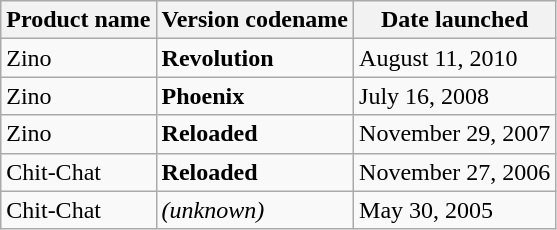<table class="wikitable">
<tr>
<th>Product name</th>
<th>Version codename</th>
<th>Date launched</th>
</tr>
<tr>
<td>Zino</td>
<td><strong>Revolution</strong></td>
<td>August 11, 2010</td>
</tr>
<tr>
<td>Zino</td>
<td><strong>Phoenix</strong></td>
<td>July 16, 2008</td>
</tr>
<tr>
<td>Zino</td>
<td><strong>Reloaded</strong></td>
<td>November 29, 2007</td>
</tr>
<tr>
<td>Chit-Chat</td>
<td><strong>Reloaded</strong></td>
<td>November 27, 2006</td>
</tr>
<tr>
<td>Chit-Chat</td>
<td><em>(unknown)</em></td>
<td>May 30, 2005</td>
</tr>
</table>
